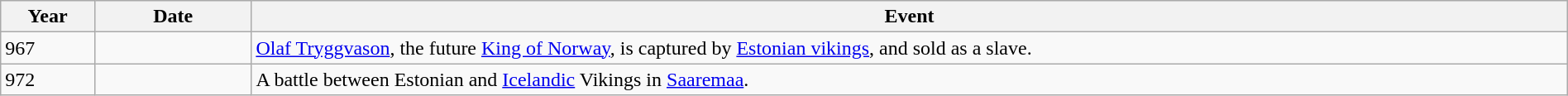<table class="wikitable" width="100%">
<tr>
<th style="width:6%">Year</th>
<th style="width:10%">Date</th>
<th>Event</th>
</tr>
<tr>
<td>967</td>
<td></td>
<td><a href='#'>Olaf Tryggvason</a>, the future <a href='#'>King of Norway</a>, is captured by <a href='#'>Estonian vikings</a>, and sold as a slave.</td>
</tr>
<tr>
<td>972</td>
<td></td>
<td>A battle between Estonian and <a href='#'>Icelandic</a> Vikings in <a href='#'>Saaremaa</a>.</td>
</tr>
</table>
